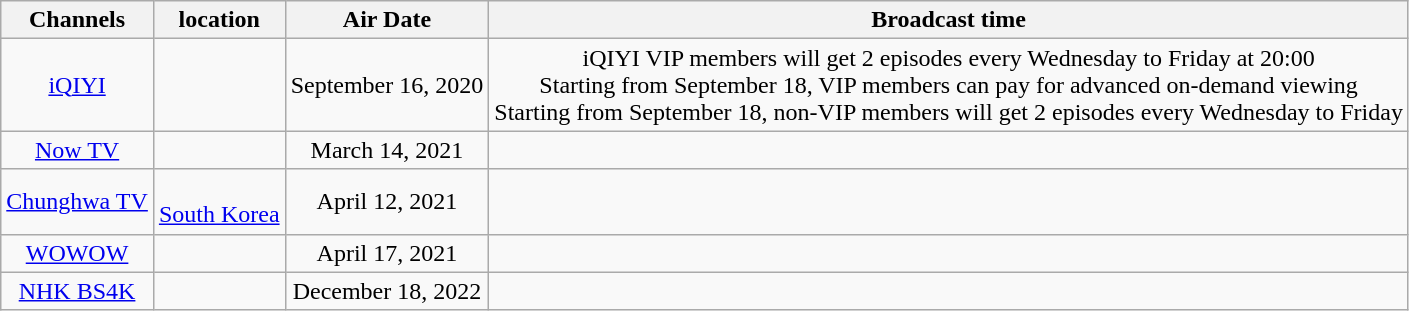<table class="wikitable" style="text-align:center">
<tr>
<th>Channels</th>
<th>location</th>
<th><strong>Air Date</strong></th>
<th><strong>Broadcast time</strong></th>
</tr>
<tr>
<td><a href='#'>iQIYI</a></td>
<td></td>
<td>September 16, 2020</td>
<td>iQIYI VIP members will get 2 episodes every Wednesday to Friday at 20:00<br>Starting from September 18, VIP members can pay for advanced on-demand viewing<br>Starting from September 18, non-VIP members will get 2 episodes every Wednesday to Friday</td>
</tr>
<tr>
<td><a href='#'>Now TV</a></td>
<td></td>
<td>March 14, 2021</td>
<td></td>
</tr>
<tr>
<td><a href='#'>Chunghwa TV</a></td>
<td><br><a href='#'>South Korea</a></td>
<td>April 12, 2021</td>
<td></td>
</tr>
<tr>
<td><a href='#'>WOWOW</a></td>
<td></td>
<td>April 17, 2021</td>
<td></td>
</tr>
<tr>
<td><a href='#'>NHK BS4K</a></td>
<td></td>
<td>December 18, 2022</td>
<td></td>
</tr>
</table>
